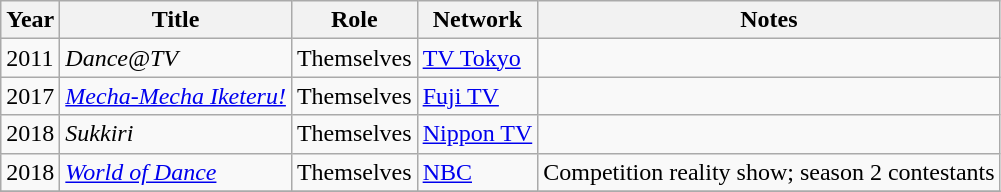<table class="wikitable sortable">
<tr>
<th>Year</th>
<th>Title</th>
<th>Role</th>
<th>Network</th>
<th class="unsortable">Notes</th>
</tr>
<tr>
<td>2011</td>
<td><em>Dance@TV</em></td>
<td>Themselves</td>
<td><a href='#'>TV Tokyo</a></td>
<td></td>
</tr>
<tr>
<td>2017</td>
<td><em><a href='#'>Mecha-Mecha Iketeru!</a></em></td>
<td>Themselves</td>
<td><a href='#'>Fuji TV</a></td>
<td></td>
</tr>
<tr>
<td>2018</td>
<td><em>Sukkiri</em></td>
<td>Themselves</td>
<td><a href='#'>Nippon TV</a></td>
<td></td>
</tr>
<tr>
<td>2018</td>
<td><em><a href='#'>World of Dance</a></em></td>
<td>Themselves</td>
<td><a href='#'>NBC</a></td>
<td>Competition reality show; season 2 contestants</td>
</tr>
<tr>
</tr>
</table>
